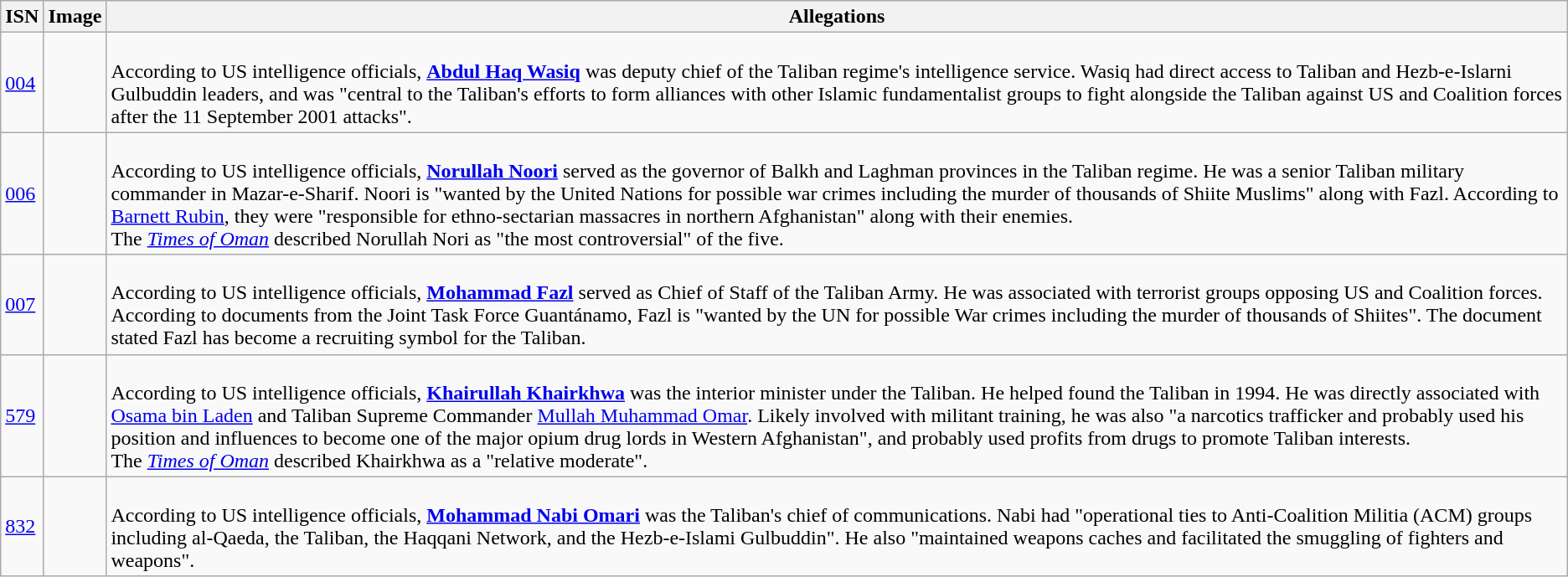<table class="wikitable">
<tr>
<th>ISN</th>
<th>Image</th>
<th>Allegations</th>
</tr>
<tr>
<td><a href='#'>004</a></td>
<td></td>
<td><br>According to US intelligence officials, <strong><a href='#'>Abdul Haq Wasiq</a></strong> was deputy chief of the Taliban regime's intelligence service. Wasiq had direct access to Taliban and Hezb-e-Islarni Gulbuddin leaders, and was "central to the Taliban's efforts to form alliances with other Islamic fundamentalist groups to fight alongside the Taliban against US and Coalition forces after the 11 September 2001 attacks".</td>
</tr>
<tr>
<td><a href='#'>006</a></td>
<td></td>
<td><br>According to US intelligence officials, <strong><a href='#'>Norullah Noori</a></strong> served as the governor of Balkh and Laghman provinces in the Taliban regime. He was a senior Taliban military commander in Mazar-e-Sharif. Noori is "wanted by the United Nations for possible war crimes including the murder of thousands of Shiite Muslims" along with Fazl. According to <a href='#'>Barnett Rubin</a>, they were "responsible for ethno-sectarian massacres in northern Afghanistan" along with their enemies.<br>The <em><a href='#'>Times of Oman</a></em> described Norullah Nori as "the most controversial" of the five.</td>
</tr>
<tr>
<td><a href='#'>007</a></td>
<td></td>
<td><br>According to US intelligence officials, <strong><a href='#'>Mohammad Fazl</a></strong> served as Chief of Staff of the Taliban Army. He was associated with terrorist groups opposing US and Coalition forces. According to documents from the Joint Task Force Guantánamo, Fazl is "wanted by the UN for possible War crimes including the murder of thousands of Shiites". The document stated Fazl has become a recruiting symbol for the Taliban.</td>
</tr>
<tr>
<td><a href='#'>579</a></td>
<td></td>
<td><br>According to US intelligence officials, <strong><a href='#'>Khairullah Khairkhwa</a></strong> was the interior minister under the Taliban. He helped found the Taliban in 1994. He was directly associated with <a href='#'>Osama bin Laden</a> and Taliban Supreme Commander <a href='#'>Mullah Muhammad Omar</a>. Likely involved with militant training, he was also "a narcotics trafficker and probably used his position and influences to become one of the major opium drug lords in Western Afghanistan", and probably used profits from drugs to promote Taliban interests.<br>The <em><a href='#'>Times of Oman</a></em> described Khairkhwa as a "relative moderate".</td>
</tr>
<tr>
<td><a href='#'>832</a></td>
<td></td>
<td><br>According to US intelligence officials, <strong><a href='#'>Mohammad Nabi Omari</a></strong> was the Taliban's chief of communications. Nabi had "operational ties to Anti-Coalition Militia (ACM) groups including al-Qaeda, the Taliban, the Haqqani Network, and the Hezb-e-Islami Gulbuddin". He also "maintained weapons caches and facilitated the smuggling of fighters and weapons".</td>
</tr>
</table>
